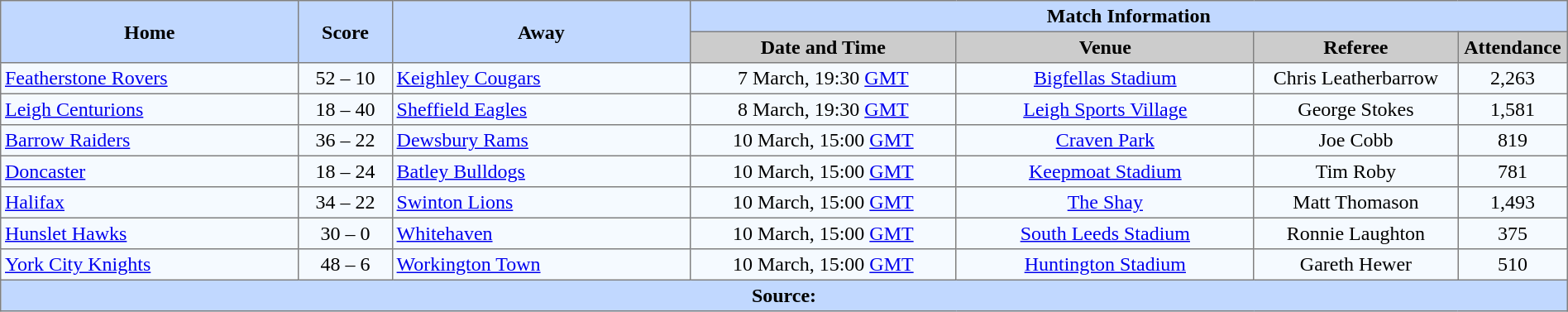<table border="1" cellpadding="3" cellspacing="0" style="border-collapse:collapse; text-align:center; width:100%;">
<tr style="background:#c1d8ff;">
<th rowspan="2" style="width:19%;">Home</th>
<th rowspan="2" style="width:6%;">Score</th>
<th rowspan="2" style="width:19%;">Away</th>
<th colspan=6>Match Information</th>
</tr>
<tr style="background:#ccc;">
<th width=17%>Date and Time</th>
<th width=19%>Venue</th>
<th width=13%>Referee</th>
<th width=7%>Attendance</th>
</tr>
<tr style="background:#f5faff;">
<td align=left> <a href='#'>Featherstone Rovers</a></td>
<td>52 – 10</td>
<td align=left> <a href='#'>Keighley Cougars</a></td>
<td>7 March, 19:30 <a href='#'>GMT</a></td>
<td><a href='#'>Bigfellas Stadium</a></td>
<td>Chris Leatherbarrow</td>
<td>2,263</td>
</tr>
<tr style="background:#f5faff;">
<td align=left> <a href='#'>Leigh Centurions</a></td>
<td>18 – 40</td>
<td align=left> <a href='#'>Sheffield Eagles</a></td>
<td>8 March, 19:30 <a href='#'>GMT</a></td>
<td><a href='#'>Leigh Sports Village</a></td>
<td>George Stokes</td>
<td>1,581</td>
</tr>
<tr style="background:#f5faff;">
<td align=left> <a href='#'>Barrow Raiders</a></td>
<td>36 – 22</td>
<td align=left> <a href='#'>Dewsbury Rams</a></td>
<td>10 March, 15:00 <a href='#'>GMT</a></td>
<td><a href='#'>Craven Park</a></td>
<td>Joe Cobb</td>
<td>819</td>
</tr>
<tr style="background:#f5faff;">
<td align=left> <a href='#'>Doncaster</a></td>
<td>18 – 24</td>
<td align=left> <a href='#'>Batley Bulldogs</a></td>
<td>10 March, 15:00 <a href='#'>GMT</a></td>
<td><a href='#'>Keepmoat Stadium</a></td>
<td>Tim Roby</td>
<td>781</td>
</tr>
<tr style="background:#f5faff;">
<td align=left> <a href='#'>Halifax</a></td>
<td>34 – 22</td>
<td align=left> <a href='#'>Swinton Lions</a></td>
<td>10 March, 15:00 <a href='#'>GMT</a></td>
<td><a href='#'>The Shay</a></td>
<td>Matt Thomason</td>
<td>1,493</td>
</tr>
<tr style="background:#f5faff;">
<td align=left> <a href='#'>Hunslet Hawks</a></td>
<td>30 – 0</td>
<td align=left> <a href='#'>Whitehaven</a></td>
<td>10 March, 15:00 <a href='#'>GMT</a></td>
<td><a href='#'>South Leeds Stadium</a></td>
<td>Ronnie Laughton</td>
<td>375</td>
</tr>
<tr style="background:#f5faff;">
<td align=left> <a href='#'>York City Knights</a></td>
<td>48 – 6</td>
<td align=left> <a href='#'>Workington Town</a></td>
<td>10 March, 15:00 <a href='#'>GMT</a></td>
<td><a href='#'>Huntington Stadium</a></td>
<td>Gareth Hewer</td>
<td>510</td>
</tr>
<tr style="background:#c1d8ff;">
<th colspan=12>Source:</th>
</tr>
</table>
